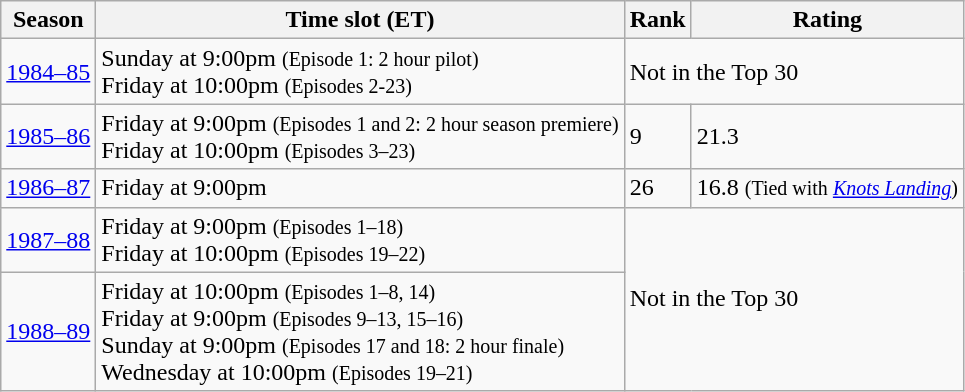<table class="wikitable">
<tr>
<th>Season</th>
<th>Time slot (ET)</th>
<th>Rank</th>
<th>Rating</th>
</tr>
<tr>
<td><a href='#'>1984–85</a></td>
<td>Sunday at 9:00pm <small>(Episode 1: 2 hour pilot)</small><br>Friday at 10:00pm <small>(Episodes 2-23)</small></td>
<td colspan="2">Not in the Top 30</td>
</tr>
<tr>
<td><a href='#'>1985–86</a></td>
<td>Friday at 9:00pm <small>(Episodes 1 and 2: 2 hour season premiere)</small><br>Friday at 10:00pm <small>(Episodes 3–23)</small></td>
<td>9</td>
<td>21.3</td>
</tr>
<tr>
<td><a href='#'>1986–87</a></td>
<td>Friday at 9:00pm</td>
<td>26</td>
<td>16.8 <small>(Tied with <em><a href='#'>Knots Landing</a></em>)</small></td>
</tr>
<tr>
<td><a href='#'>1987–88</a></td>
<td>Friday at 9:00pm <small>(Episodes 1–18)</small><br>Friday at 10:00pm <small>(Episodes 19–22)</small></td>
<td rowspan="2" colspan="2">Not in the Top 30</td>
</tr>
<tr>
<td><a href='#'>1988–89</a></td>
<td>Friday at 10:00pm <small>(Episodes 1–8, 14)</small><br>Friday at 9:00pm <small>(Episodes 9–13, 15–16)</small><br>Sunday at 9:00pm <small>(Episodes 17 and 18: 2 hour finale)</small><br>Wednesday at 10:00pm <small>(Episodes 19–21)</small></td>
</tr>
</table>
